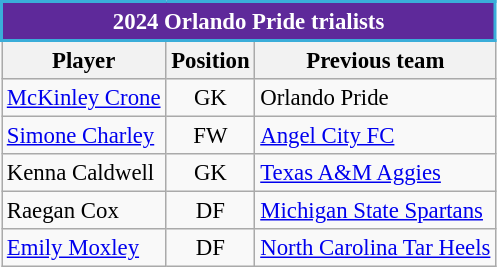<table class="wikitable" style="text-align:left; font-size:95%;">
<tr>
<th colspan="3" style="background:#5E299A; color:white; border:2px solid #3aadd9;" scope="col">2024 Orlando Pride trialists</th>
</tr>
<tr>
<th>Player</th>
<th>Position</th>
<th>Previous team</th>
</tr>
<tr>
<td> <a href='#'>McKinley Crone</a> </td>
<td align="center">GK</td>
<td> Orlando Pride</td>
</tr>
<tr>
<td> <a href='#'>Simone Charley</a> </td>
<td align="center">FW</td>
<td> <a href='#'>Angel City FC</a></td>
</tr>
<tr>
<td> Kenna Caldwell </td>
<td align="center">GK</td>
<td> <a href='#'>Texas A&M Aggies</a></td>
</tr>
<tr>
<td> Raegan Cox</td>
<td align="center">DF</td>
<td> <a href='#'>Michigan State Spartans</a></td>
</tr>
<tr>
<td> <a href='#'>Emily Moxley</a></td>
<td align="center">DF</td>
<td> <a href='#'>North Carolina Tar Heels</a></td>
</tr>
</table>
